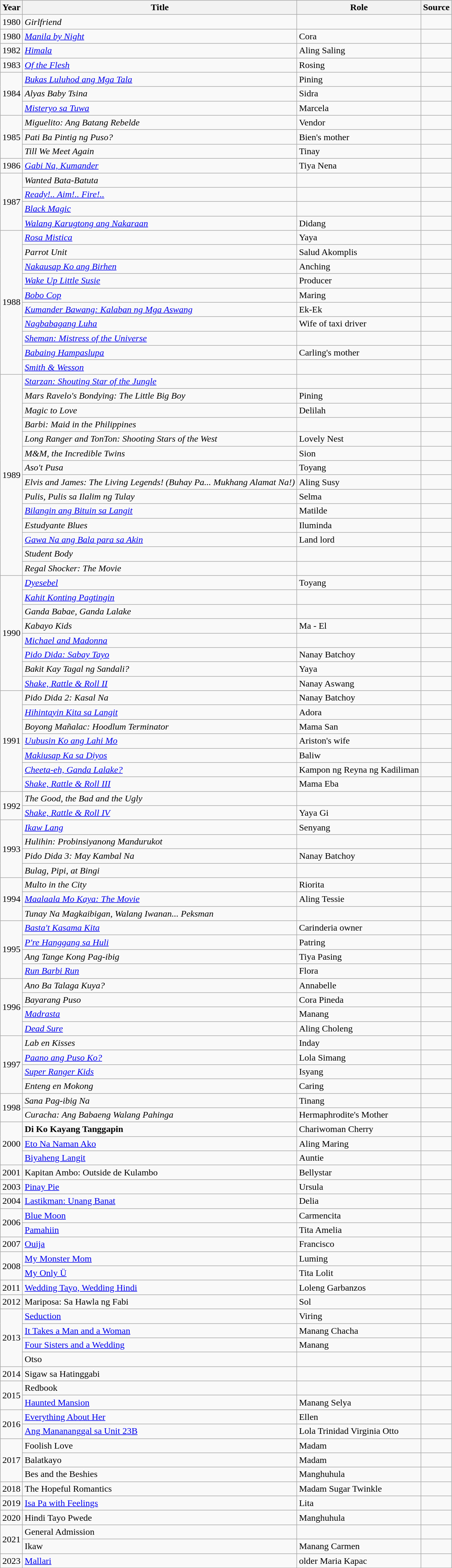<table class="wikitable sortable">
<tr>
<th>Year</th>
<th>Title</th>
<th>Role</th>
<th>Source</th>
</tr>
<tr>
<td>1980</td>
<td><em>Girlfriend</em></td>
<td></td>
<td></td>
</tr>
<tr>
<td>1980</td>
<td><em><a href='#'>Manila by Night</a></em></td>
<td>Cora</td>
<td></td>
</tr>
<tr>
<td>1982</td>
<td><em><a href='#'>Himala</a></em></td>
<td>Aling Saling</td>
<td></td>
</tr>
<tr>
<td>1983</td>
<td><em><a href='#'>Of the Flesh</a></em></td>
<td>Rosing</td>
<td></td>
</tr>
<tr>
<td rowspan="3">1984</td>
<td><em><a href='#'>Bukas Luluhod ang Mga Tala</a></em></td>
<td>Pining</td>
<td></td>
</tr>
<tr>
<td><em>Alyas Baby Tsina</em></td>
<td>Sidra</td>
<td></td>
</tr>
<tr>
<td><em><a href='#'>Misteryo sa Tuwa</a></em></td>
<td>Marcela</td>
<td></td>
</tr>
<tr>
<td rowspan="3">1985</td>
<td><em>Miguelito: Ang Batang Rebelde</em></td>
<td>Vendor</td>
<td></td>
</tr>
<tr>
<td><em>Pati Ba Pintig ng Puso?</em></td>
<td>Bien's mother</td>
<td></td>
</tr>
<tr>
<td><em>Till We Meet Again</em></td>
<td>Tinay</td>
<td></td>
</tr>
<tr>
<td>1986</td>
<td><em><a href='#'>Gabi Na, Kumander</a></em></td>
<td>Tiya Nena</td>
<td></td>
</tr>
<tr>
<td rowspan="4">1987</td>
<td><em>Wanted Bata-Batuta</em></td>
<td></td>
<td></td>
</tr>
<tr>
<td><em><a href='#'>Ready!.. Aim!.. Fire!..</a></em></td>
<td></td>
<td></td>
</tr>
<tr>
<td><em><a href='#'>Black Magic</a></em></td>
<td></td>
<td></td>
</tr>
<tr>
<td><em><a href='#'>Walang Karugtong ang Nakaraan</a></em></td>
<td>Didang</td>
<td></td>
</tr>
<tr>
<td rowspan="10">1988</td>
<td><em><a href='#'>Rosa Mistica</a></em></td>
<td>Yaya</td>
<td></td>
</tr>
<tr>
<td><em>Parrot Unit</em></td>
<td>Salud Akomplis</td>
<td></td>
</tr>
<tr>
<td><em><a href='#'>Nakausap Ko ang Birhen</a></em></td>
<td>Anching</td>
<td></td>
</tr>
<tr>
<td><em><a href='#'>Wake Up Little Susie</a></em></td>
<td>Producer</td>
<td></td>
</tr>
<tr>
<td><em><a href='#'>Bobo Cop</a></em></td>
<td>Maring</td>
<td></td>
</tr>
<tr>
<td><em><a href='#'>Kumander Bawang: Kalaban ng Mga Aswang</a></em></td>
<td>Ek-Ek</td>
<td></td>
</tr>
<tr>
<td><em><a href='#'>Nagbabagang Luha</a></em></td>
<td>Wife of taxi driver</td>
<td></td>
</tr>
<tr>
<td><em><a href='#'>Sheman: Mistress of the Universe</a></em></td>
<td></td>
<td></td>
</tr>
<tr>
<td><em><a href='#'>Babaing Hampaslupa</a></em> </td>
<td>Carling's mother</td>
<td></td>
</tr>
<tr>
<td><a href='#'><em>Smith & Wesson</em></a></td>
<td></td>
<td></td>
</tr>
<tr>
<td rowspan="14">1989</td>
<td><em><a href='#'>Starzan: Shouting Star of the Jungle</a></em> </td>
<td></td>
<td></td>
</tr>
<tr>
<td><em>Mars Ravelo's Bondying: The Little Big Boy</em></td>
<td>Pining</td>
<td></td>
</tr>
<tr>
<td><em>Magic to Love</em></td>
<td>Delilah</td>
<td></td>
</tr>
<tr>
<td><em>Barbi: Maid in the Philippines</em></td>
<td></td>
<td></td>
</tr>
<tr>
<td><em>Long Ranger and TonTon: Shooting Stars of the West</em></td>
<td>Lovely Nest</td>
<td></td>
</tr>
<tr>
<td><em>M&M, the Incredible Twins</em></td>
<td>Sion</td>
<td></td>
</tr>
<tr>
<td><em>Aso't Pusa</em></td>
<td>Toyang</td>
<td></td>
</tr>
<tr>
<td><em>Elvis and James: The Living Legends! (Buhay Pa... Mukhang Alamat Na!)</em></td>
<td>Aling Susy</td>
<td></td>
</tr>
<tr>
<td><em>Pulis, Pulis sa Ilalim ng Tulay</em></td>
<td>Selma</td>
<td></td>
</tr>
<tr>
<td><em><a href='#'>Bilangin ang Bituin sa Langit</a></em></td>
<td>Matilde</td>
<td></td>
</tr>
<tr>
<td><em>Estudyante Blues</em></td>
<td>Iluminda</td>
<td></td>
</tr>
<tr>
<td><em><a href='#'>Gawa Na ang Bala para sa Akin</a></em></td>
<td>Land lord</td>
<td></td>
</tr>
<tr>
<td><em>Student Body</em></td>
<td></td>
<td></td>
</tr>
<tr>
<td><em>Regal Shocker: The Movie</em></td>
<td></td>
<td></td>
</tr>
<tr>
<td rowspan="8">1990</td>
<td><em><a href='#'>Dyesebel</a></em> </td>
<td>Toyang</td>
<td></td>
</tr>
<tr>
<td><em><a href='#'>Kahit Konting Pagtingin</a></em> </td>
<td></td>
<td></td>
</tr>
<tr>
<td><em>Ganda Babae, Ganda Lalake</em></td>
<td></td>
<td></td>
</tr>
<tr>
<td><em>Kabayo Kids</em></td>
<td>Ma - El</td>
<td></td>
</tr>
<tr>
<td><em><a href='#'>Michael and Madonna</a></em></td>
<td></td>
<td></td>
</tr>
<tr>
<td><em><a href='#'>Pido Dida: Sabay Tayo</a></em></td>
<td>Nanay Batchoy</td>
<td></td>
</tr>
<tr>
<td><em>Bakit Kay Tagal ng Sandali?</em></td>
<td>Yaya</td>
<td></td>
</tr>
<tr>
<td><em><a href='#'>Shake, Rattle & Roll II</a></em></td>
<td>Nanay Aswang</td>
<td></td>
</tr>
<tr>
<td rowspan="7">1991</td>
<td><em>Pido Dida 2: Kasal Na</em></td>
<td>Nanay Batchoy</td>
<td></td>
</tr>
<tr>
<td><em><a href='#'>Hihintayin Kita sa Langit</a></em></td>
<td>Adora</td>
<td></td>
</tr>
<tr>
<td><em>Boyong Mañalac: Hoodlum Terminator</em></td>
<td>Mama San</td>
<td></td>
</tr>
<tr>
<td><em><a href='#'>Uubusin Ko ang Lahi Mo</a></em></td>
<td>Ariston's wife</td>
<td></td>
</tr>
<tr>
<td><em><a href='#'>Makiusap Ka sa Diyos</a></em></td>
<td>Baliw</td>
<td></td>
</tr>
<tr>
<td><em><a href='#'>Cheeta-eh, Ganda Lalake?</a></em></td>
<td>Kampon ng Reyna ng Kadiliman</td>
<td></td>
</tr>
<tr>
<td><em><a href='#'>Shake, Rattle & Roll III</a></em></td>
<td>Mama Eba</td>
<td></td>
</tr>
<tr>
<td rowspan="2">1992</td>
<td><em>The Good, the Bad and the Ugly</em></td>
<td></td>
<td></td>
</tr>
<tr>
<td><em><a href='#'>Shake, Rattle & Roll IV</a></em></td>
<td>Yaya Gi</td>
<td></td>
</tr>
<tr>
<td rowspan="4">1993</td>
<td><em><a href='#'>Ikaw Lang</a></em></td>
<td>Senyang</td>
<td></td>
</tr>
<tr>
<td><em>Hulihin: Probinsiyanong Mandurukot</em></td>
<td></td>
<td></td>
</tr>
<tr>
<td><em>Pido Dida 3: May Kambal Na</em></td>
<td>Nanay Batchoy</td>
<td></td>
</tr>
<tr>
<td><em>Bulag, Pipi, at Bingi</em></td>
<td></td>
<td></td>
</tr>
<tr>
<td rowspan="3">1994</td>
<td><em>Multo in the City</em></td>
<td>Riorita</td>
<td></td>
</tr>
<tr>
<td><em><a href='#'>Maalaala Mo Kaya: The Movie</a></em></td>
<td>Aling Tessie</td>
<td></td>
</tr>
<tr>
<td><em>Tunay Na Magkaibigan, Walang Iwanan... Peksman</em></td>
<td></td>
<td></td>
</tr>
<tr>
<td rowspan="4">1995</td>
<td><em><a href='#'>Basta't Kasama Kita</a></em></td>
<td>Carinderia owner</td>
<td></td>
</tr>
<tr>
<td><em><a href='#'>P're Hanggang sa Huli</a></em></td>
<td>Patring</td>
<td></td>
</tr>
<tr>
<td><em>Ang Tange Kong Pag-ibig</em></td>
<td>Tiya Pasing</td>
<td></td>
</tr>
<tr>
<td><em><a href='#'>Run Barbi Run</a></em></td>
<td>Flora</td>
<td></td>
</tr>
<tr>
<td rowspan="4">1996</td>
<td><em>Ano Ba Talaga Kuya?</em></td>
<td>Annabelle</td>
<td></td>
</tr>
<tr>
<td><em>Bayarang Puso</em></td>
<td>Cora Pineda</td>
<td></td>
</tr>
<tr>
<td><em><a href='#'>Madrasta</a></em></td>
<td>Manang</td>
<td></td>
</tr>
<tr>
<td><em><a href='#'>Dead Sure</a></em></td>
<td>Aling Choleng</td>
<td></td>
</tr>
<tr>
<td rowspan="4">1997</td>
<td><em>Lab en Kisses</em></td>
<td>Inday</td>
<td></td>
</tr>
<tr>
<td><em><a href='#'>Paano ang Puso Ko?</a></em></td>
<td>Lola Simang</td>
<td></td>
</tr>
<tr>
<td><em><a href='#'>Super Ranger Kids</a></em></td>
<td>Isyang</td>
<td></td>
</tr>
<tr>
<td><em>Enteng en Mokong</em></td>
<td>Caring</td>
<td></td>
</tr>
<tr>
<td rowspan="2">1998</td>
<td><em>Sana Pag-ibig Na</em></td>
<td>Tinang</td>
<td></td>
</tr>
<tr>
<td><em>Curacha: Ang Babaeng Walang Pahinga</em></td>
<td>Hermaphrodite's Mother</td>
<td></td>
</tr>
<tr>
<td rowspan="3">2000</td>
<td><strong>Di Ko Kayang Tanggapin<em></td>
<td>Chariwoman Cherry</td>
<td></td>
</tr>
<tr>
<td></em><a href='#'>Eto Na Naman Ako</a><em> </td>
<td>Aling Maring</td>
<td></td>
</tr>
<tr>
<td></em><a href='#'>Biyaheng Langit</a><em></td>
<td>Auntie</td>
<td></td>
</tr>
<tr>
<td>2001</td>
<td></em>Kapitan Ambo: Outside de Kulambo<em></td>
<td>Bellystar</td>
<td></td>
</tr>
<tr>
<td>2003</td>
<td></em><a href='#'>Pinay Pie</a><em></td>
<td>Ursula</td>
<td></td>
</tr>
<tr>
<td>2004</td>
<td></em><a href='#'>Lastikman: Unang Banat</a><em></td>
<td>Delia</td>
<td></td>
</tr>
<tr>
<td rowspan="2">2006</td>
<td></em><a href='#'>Blue Moon</a><em></td>
<td>Carmencita</td>
<td></td>
</tr>
<tr>
<td></em><a href='#'>Pamahiin</a><em></td>
<td>Tita Amelia</td>
<td></td>
</tr>
<tr>
<td>2007</td>
<td></em><a href='#'>Ouija</a><em></td>
<td>Francisco</td>
<td></td>
</tr>
<tr>
<td rowspan="2">2008</td>
<td></em><a href='#'>My Monster Mom</a><em></td>
<td>Luming</td>
<td></td>
</tr>
<tr>
<td></em><a href='#'>My Only Ü</a><em></td>
<td>Tita Lolit</td>
<td></td>
</tr>
<tr>
<td>2011</td>
<td></em><a href='#'>Wedding Tayo, Wedding Hindi</a><em></td>
<td>Loleng Garbanzos</td>
<td></td>
</tr>
<tr>
<td>2012</td>
<td></em>Mariposa: Sa Hawla ng Fabi<em></td>
<td>Sol</td>
<td></td>
</tr>
<tr>
<td rowspan="4">2013</td>
<td></em><a href='#'>Seduction</a><em></td>
<td>Viring</td>
<td></td>
</tr>
<tr>
<td></em><a href='#'>It Takes a Man and a Woman</a><em></td>
<td>Manang Chacha</td>
<td></td>
</tr>
<tr>
<td></em><a href='#'>Four Sisters and a Wedding</a><em></td>
<td>Manang</td>
<td></td>
</tr>
<tr>
<td></em>Otso<em></td>
<td></td>
<td></td>
</tr>
<tr>
<td>2014</td>
<td></em>Sigaw sa Hatinggabi<em></td>
<td></td>
<td></td>
</tr>
<tr>
<td rowspan="2">2015</td>
<td></em>Redbook<em></td>
<td></td>
<td></td>
</tr>
<tr>
<td></em><a href='#'>Haunted Mansion</a><em></td>
<td>Manang Selya</td>
<td></td>
</tr>
<tr>
<td rowspan="2">2016</td>
<td></em><a href='#'>Everything About Her</a><em></td>
<td>Ellen</td>
<td></td>
</tr>
<tr>
<td></em><a href='#'>Ang Manananggal sa Unit 23B</a><em></td>
<td>Lola Trinidad Virginia Otto</td>
<td></td>
</tr>
<tr>
<td rowspan="3">2017</td>
<td></em>Foolish Love<em></td>
<td>Madam</td>
<td></td>
</tr>
<tr>
<td></em>Balatkayo<em></td>
<td>Madam</td>
<td></td>
</tr>
<tr>
<td></em>Bes and the Beshies<em></td>
<td>Manghuhula</td>
<td></td>
</tr>
<tr>
<td>2018</td>
<td></em>The Hopeful Romantics<em></td>
<td>Madam Sugar Twinkle</td>
<td></td>
</tr>
<tr>
<td>2019</td>
<td></em><a href='#'>Isa Pa with Feelings</a><em></td>
<td>Lita</td>
<td></td>
</tr>
<tr>
<td>2020</td>
<td></em>Hindi Tayo Pwede<em></td>
<td>Manghuhula</td>
<td></td>
</tr>
<tr>
<td rowspan="2">2021</td>
<td></em>General Admission<em></td>
<td></td>
<td></td>
</tr>
<tr>
<td></em>Ikaw<em></td>
<td>Manang Carmen</td>
<td></td>
</tr>
<tr>
<td>2023</td>
<td></em><a href='#'>Mallari</a><em></td>
<td>older Maria Kapac</td>
<td></td>
</tr>
<tr>
</tr>
</table>
